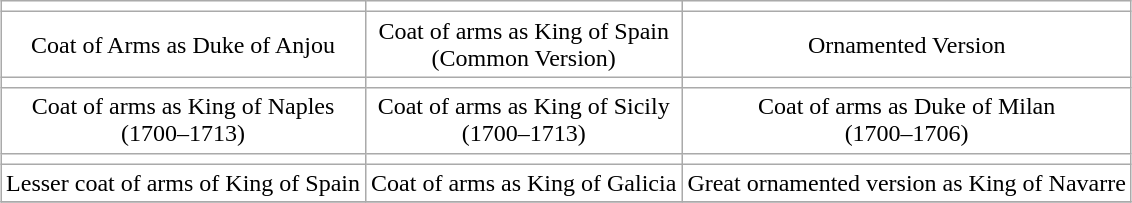<table class="wikitable" style="background:transparent; margin:auto; text-align:center;">
<tr>
<td></td>
<td></td>
<td colspan=2></td>
</tr>
<tr>
<td>Coat of Arms as Duke of Anjou</td>
<td>Coat of arms as King of Spain<br>(Common Version)</td>
<td colspan=2>Ornamented Version</td>
</tr>
<tr>
<td></td>
<td></td>
<td></td>
</tr>
<tr>
<td>Coat of arms as King of Naples<br>(1700–1713)</td>
<td>Coat of arms as King of Sicily<br>(1700–1713)</td>
<td>Coat of arms as Duke of Milan<br>(1700–1706)</td>
</tr>
<tr>
<td></td>
<td></td>
<td></td>
</tr>
<tr>
<td>Lesser coat of arms of King of Spain</td>
<td>Coat of arms as King of Galicia</td>
<td>Great ornamented version as King of Navarre</td>
</tr>
<tr>
</tr>
</table>
